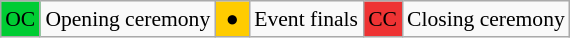<table class="wikitable" style="margin:0.5em auto; font-size:90%;position:relative;">
<tr>
<td style="background:#0c3;">OC</td>
<td>Opening ceremony</td>
<td style="background:#fc0;"> ● </td>
<td>Event finals</td>
<td style="background:#e33;">CC</td>
<td>Closing ceremony</td>
</tr>
</table>
